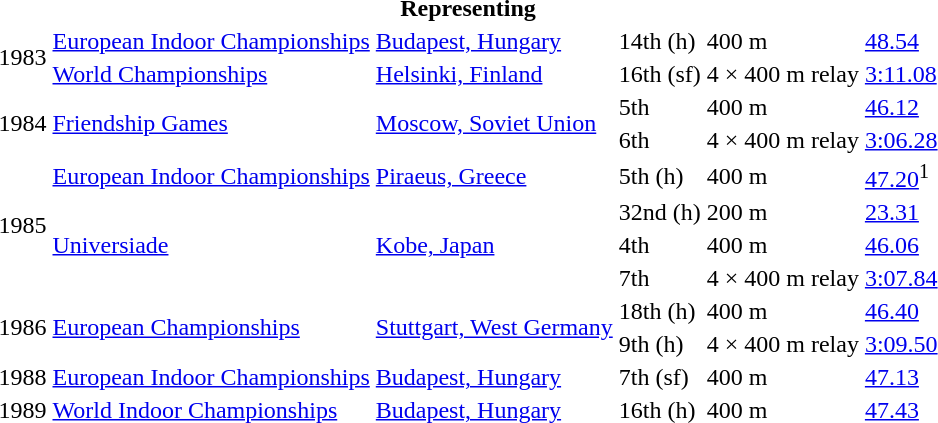<table>
<tr>
<th colspan="6">Representing </th>
</tr>
<tr>
<td rowspan=2>1983</td>
<td><a href='#'>European Indoor Championships</a></td>
<td><a href='#'>Budapest, Hungary</a></td>
<td>14th (h)</td>
<td>400 m</td>
<td><a href='#'>48.54</a></td>
</tr>
<tr>
<td><a href='#'>World Championships</a></td>
<td><a href='#'>Helsinki, Finland</a></td>
<td>16th (sf)</td>
<td>4 × 400 m relay</td>
<td><a href='#'>3:11.08</a></td>
</tr>
<tr>
<td rowspan=2>1984</td>
<td rowspan=2><a href='#'>Friendship Games</a></td>
<td rowspan=2><a href='#'>Moscow, Soviet Union</a></td>
<td>5th</td>
<td>400 m</td>
<td><a href='#'>46.12</a></td>
</tr>
<tr>
<td>6th</td>
<td>4 × 400 m relay</td>
<td><a href='#'>3:06.28</a></td>
</tr>
<tr>
<td rowspan=4>1985</td>
<td><a href='#'>European Indoor Championships</a></td>
<td><a href='#'>Piraeus, Greece</a></td>
<td>5th (h)</td>
<td>400 m</td>
<td><a href='#'>47.20</a><sup>1</sup></td>
</tr>
<tr>
<td rowspan=3><a href='#'>Universiade</a></td>
<td rowspan=3><a href='#'>Kobe, Japan</a></td>
<td>32nd (h)</td>
<td>200 m</td>
<td><a href='#'>23.31</a></td>
</tr>
<tr>
<td>4th</td>
<td>400 m</td>
<td><a href='#'>46.06</a></td>
</tr>
<tr>
<td>7th</td>
<td>4 × 400 m relay</td>
<td><a href='#'>3:07.84</a></td>
</tr>
<tr>
<td rowspan=2>1986</td>
<td rowspan=2><a href='#'>European Championships</a></td>
<td rowspan=2><a href='#'>Stuttgart, West Germany</a></td>
<td>18th (h)</td>
<td>400 m</td>
<td><a href='#'>46.40</a></td>
</tr>
<tr>
<td>9th (h)</td>
<td>4 × 400 m relay</td>
<td><a href='#'>3:09.50</a></td>
</tr>
<tr>
<td>1988</td>
<td><a href='#'>European Indoor Championships</a></td>
<td><a href='#'>Budapest, Hungary</a></td>
<td>7th (sf)</td>
<td>400 m</td>
<td><a href='#'>47.13</a></td>
</tr>
<tr>
<td>1989</td>
<td><a href='#'>World Indoor Championships</a></td>
<td><a href='#'>Budapest, Hungary</a></td>
<td>16th (h)</td>
<td>400 m</td>
<td><a href='#'>47.43</a></td>
</tr>
</table>
